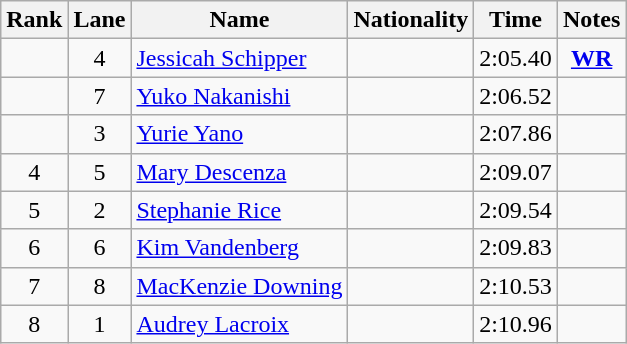<table class="wikitable sortable" style="text-align:center">
<tr>
<th>Rank</th>
<th>Lane</th>
<th>Name</th>
<th>Nationality</th>
<th>Time</th>
<th>Notes</th>
</tr>
<tr>
<td></td>
<td>4</td>
<td align=left><a href='#'>Jessicah Schipper</a></td>
<td align=left></td>
<td>2:05.40</td>
<td><strong><a href='#'>WR</a></strong></td>
</tr>
<tr>
<td></td>
<td>7</td>
<td align=left><a href='#'>Yuko Nakanishi</a></td>
<td align=left></td>
<td>2:06.52</td>
<td></td>
</tr>
<tr>
<td></td>
<td>3</td>
<td align=left><a href='#'>Yurie Yano</a></td>
<td align=left></td>
<td>2:07.86</td>
<td></td>
</tr>
<tr>
<td>4</td>
<td>5</td>
<td align=left><a href='#'>Mary Descenza</a></td>
<td align=left></td>
<td>2:09.07</td>
<td></td>
</tr>
<tr>
<td>5</td>
<td>2</td>
<td align=left><a href='#'>Stephanie Rice</a></td>
<td align=left></td>
<td>2:09.54</td>
<td></td>
</tr>
<tr>
<td>6</td>
<td>6</td>
<td align=left><a href='#'>Kim Vandenberg</a></td>
<td align=left></td>
<td>2:09.83</td>
<td></td>
</tr>
<tr>
<td>7</td>
<td>8</td>
<td align=left><a href='#'>MacKenzie Downing</a></td>
<td align=left></td>
<td>2:10.53</td>
<td></td>
</tr>
<tr>
<td>8</td>
<td>1</td>
<td align=left><a href='#'>Audrey Lacroix</a></td>
<td align=left></td>
<td>2:10.96</td>
<td></td>
</tr>
</table>
